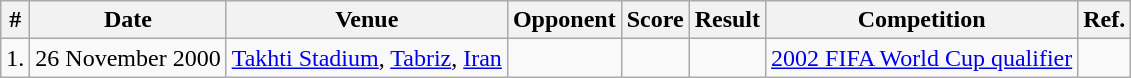<table class="wikitable">
<tr>
<th>#</th>
<th>Date</th>
<th>Venue</th>
<th>Opponent</th>
<th>Score</th>
<th>Result</th>
<th>Competition</th>
<th>Ref.</th>
</tr>
<tr>
<td>1.</td>
<td>26 November 2000</td>
<td><a href='#'>Takhti Stadium</a>, <a href='#'>Tabriz</a>, <a href='#'>Iran</a></td>
<td></td>
<td></td>
<td></td>
<td><a href='#'>2002 FIFA World Cup qualifier</a></td>
<td></td>
</tr>
</table>
